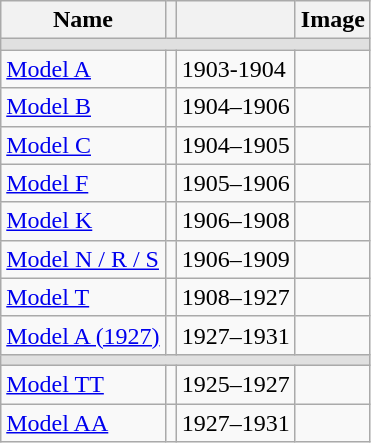<table class="wikitable sortable">
<tr>
<th style="width:px;">Name</th>
<th style="width:px;"></th>
<th style="width:px;"></th>
<th style="width:px;">Image</th>
</tr>
<tr style="background:#e0e0e0;">
<td colspan=6></td>
</tr>
<tr>
<td><a href='#'>Model A</a></td>
<td></td>
<td>1903-1904</td>
<td></td>
</tr>
<tr>
<td><a href='#'>Model B</a></td>
<td></td>
<td>1904–1906</td>
<td></td>
</tr>
<tr>
<td><a href='#'>Model C</a></td>
<td></td>
<td>1904–1905</td>
<td></td>
</tr>
<tr>
<td><a href='#'>Model F</a></td>
<td></td>
<td>1905–1906</td>
<td></td>
</tr>
<tr>
<td><a href='#'>Model K</a></td>
<td></td>
<td>1906–1908</td>
<td></td>
</tr>
<tr>
<td><a href='#'>Model N / R / S</a></td>
<td></td>
<td>1906–1909</td>
<td></td>
</tr>
<tr>
<td><a href='#'>Model T</a></td>
<td></td>
<td>1908–1927</td>
<td></td>
</tr>
<tr>
<td><a href='#'>Model A (1927)</a></td>
<td></td>
<td>1927–1931</td>
<td></td>
</tr>
<tr style="background:#e0e0e0;">
<td colspan=6></td>
</tr>
<tr>
<td><a href='#'>Model TT</a></td>
<td></td>
<td>1925–1927</td>
<td></td>
</tr>
<tr>
<td><a href='#'>Model AA</a></td>
<td></td>
<td>1927–1931</td>
<td></td>
</tr>
</table>
